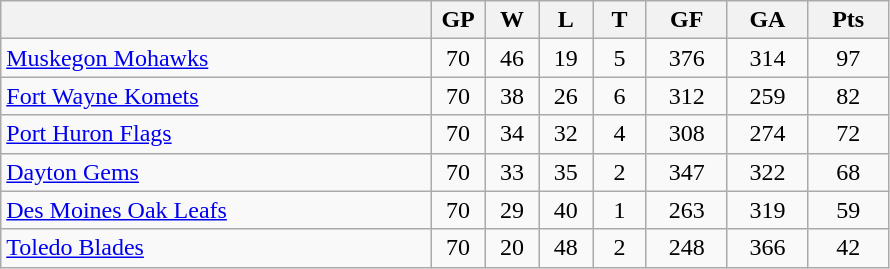<table class="wikitable">
<tr>
<th width="40%"></th>
<th width="5%">GP</th>
<th width="5%">W</th>
<th width="5%">L</th>
<th width="5%">T</th>
<th width="7.5%">GF</th>
<th width="7.5%">GA</th>
<th width="7.5%">Pts</th>
</tr>
<tr align="center">
<td align="left"><a href='#'>Muskegon Mohawks</a></td>
<td>70</td>
<td>46</td>
<td>19</td>
<td>5</td>
<td>376</td>
<td>314</td>
<td>97</td>
</tr>
<tr align="center">
<td align="left"><a href='#'>Fort Wayne Komets</a></td>
<td>70</td>
<td>38</td>
<td>26</td>
<td>6</td>
<td>312</td>
<td>259</td>
<td>82</td>
</tr>
<tr align="center">
<td align="left"><a href='#'>Port Huron Flags</a></td>
<td>70</td>
<td>34</td>
<td>32</td>
<td>4</td>
<td>308</td>
<td>274</td>
<td>72</td>
</tr>
<tr align="center">
<td align="left"><a href='#'>Dayton Gems</a></td>
<td>70</td>
<td>33</td>
<td>35</td>
<td>2</td>
<td>347</td>
<td>322</td>
<td>68</td>
</tr>
<tr align="center">
<td align="left"><a href='#'>Des Moines Oak Leafs</a></td>
<td>70</td>
<td>29</td>
<td>40</td>
<td>1</td>
<td>263</td>
<td>319</td>
<td>59</td>
</tr>
<tr align="center">
<td align="left"><a href='#'>Toledo Blades</a></td>
<td>70</td>
<td>20</td>
<td>48</td>
<td>2</td>
<td>248</td>
<td>366</td>
<td>42</td>
</tr>
</table>
